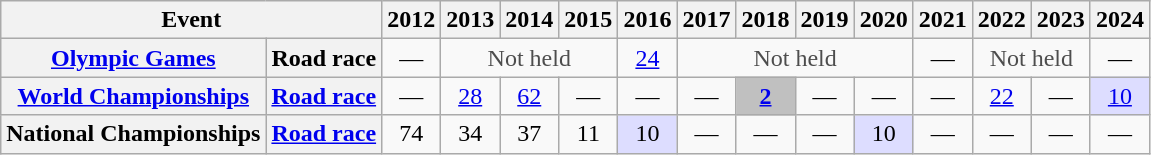<table class="wikitable plainrowheaders">
<tr>
<th colspan="2" scope="col">Event</th>
<th scope="col">2012</th>
<th scope="col">2013</th>
<th scope="col">2014</th>
<th scope="col">2015</th>
<th scope="col">2016</th>
<th scope="col">2017</th>
<th scope="col">2018</th>
<th scope="col">2019</th>
<th scope="col">2020</th>
<th scope="col">2021</th>
<th scope="col">2022</th>
<th scope="col">2023</th>
<th scope="col">2024</th>
</tr>
<tr style="text-align:center;">
<th scope="row"> <a href='#'>Olympic Games</a></th>
<th scope="row">Road race</th>
<td>—</td>
<td style="color:#4d4d4d;" colspan=3>Not held</td>
<td><a href='#'>24</a></td>
<td style="color:#4d4d4d;" colspan=4>Not held</td>
<td>—</td>
<td style="color:#4d4d4d;" colspan=2>Not held</td>
<td>—</td>
</tr>
<tr style="text-align:center;">
<th scope="row"> <a href='#'>World Championships</a></th>
<th scope="row"><a href='#'>Road race</a></th>
<td>—</td>
<td><a href='#'>28</a></td>
<td><a href='#'>62</a></td>
<td>—</td>
<td>—</td>
<td>—</td>
<td style="background:silver;"><a href='#'><strong>2</strong></a></td>
<td>—</td>
<td>—</td>
<td>—</td>
<td><a href='#'>22</a></td>
<td>—</td>
<td style="background:#ddf;"><a href='#'>10</a></td>
</tr>
<tr style="text-align:center;">
<th scope="row"> National Championships</th>
<th scope="row"><a href='#'>Road race</a></th>
<td>74</td>
<td>34</td>
<td>37</td>
<td>11</td>
<td style="background:#ddf;">10</td>
<td>—</td>
<td>—</td>
<td>—</td>
<td style="background:#ddf;">10</td>
<td>—</td>
<td>—</td>
<td>—</td>
<td>—</td>
</tr>
</table>
